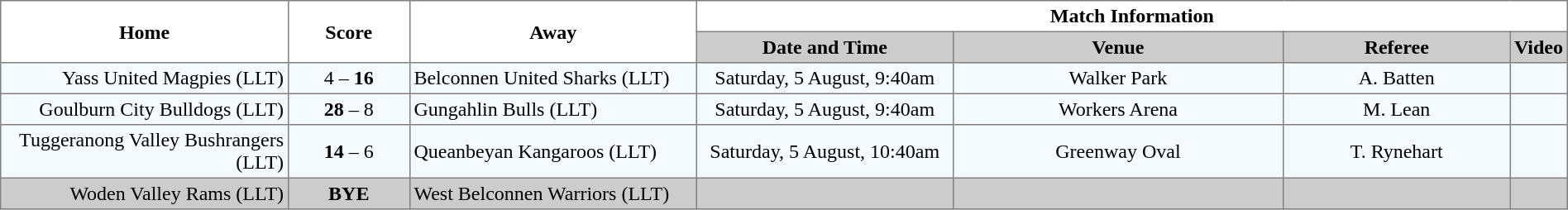<table border="1" cellpadding="3" cellspacing="0" width="100%" style="border-collapse:collapse;  text-align:center;">
<tr>
<th rowspan="2" width="19%">Home</th>
<th rowspan="2" width="8%">Score</th>
<th rowspan="2" width="19%">Away</th>
<th colspan="4">Match Information</th>
</tr>
<tr style="background:#CCCCCC">
<th width="17%">Date and Time</th>
<th width="22%">Venue</th>
<th width="50%">Referee</th>
<th>Video</th>
</tr>
<tr style="text-align:center; background:#f5faff;">
<td align="right">Yass United Magpies (LLT) </td>
<td>4 – <strong>16</strong></td>
<td align="left"> Belconnen United Sharks (LLT)</td>
<td>Saturday, 5 August, 9:40am</td>
<td>Walker Park</td>
<td>A. Batten</td>
<td></td>
</tr>
<tr style="text-align:center; background:#f5faff;">
<td align="right">Goulburn City Bulldogs (LLT) </td>
<td><strong>28</strong> – 8</td>
<td align="left"> Gungahlin Bulls (LLT)</td>
<td>Saturday, 5 August, 9:40am</td>
<td>Workers Arena</td>
<td>M. Lean</td>
<td></td>
</tr>
<tr style="text-align:center; background:#f5faff;">
<td align="right">Tuggeranong Valley Bushrangers (LLT) </td>
<td><strong>14</strong> – 6</td>
<td align="left"> Queanbeyan Kangaroos (LLT)</td>
<td>Saturday, 5 August, 10:40am</td>
<td>Greenway Oval</td>
<td>T. Rynehart</td>
<td></td>
</tr>
<tr style="text-align:center; background:#CCCCCC;">
<td align="right">Woden Valley Rams (LLT) </td>
<td><strong>BYE</strong></td>
<td align="left"> West Belconnen Warriors (LLT)</td>
<td></td>
<td></td>
<td></td>
<td></td>
</tr>
</table>
